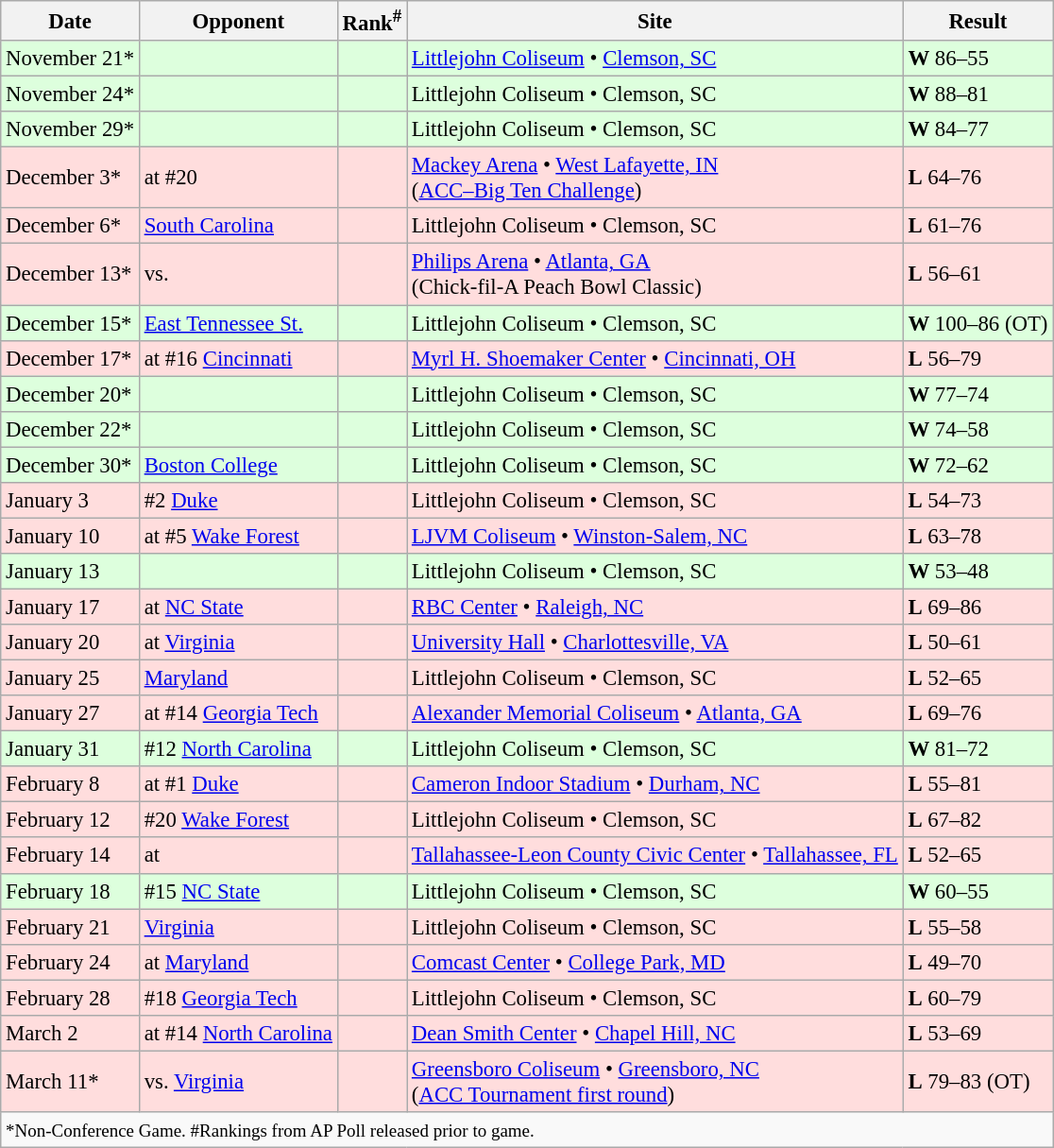<table class="wikitable" style="font-size:95%;">
<tr>
<th>Date</th>
<th>Opponent</th>
<th>Rank<sup>#</sup></th>
<th>Site</th>
<th>Result</th>
</tr>
<tr style="background: #ddffdd;">
<td>November 21*</td>
<td></td>
<td></td>
<td><a href='#'>Littlejohn Coliseum</a> • <a href='#'>Clemson, SC</a></td>
<td><strong>W</strong> 86–55</td>
</tr>
<tr style="background: #ddffdd;">
<td>November 24*</td>
<td></td>
<td></td>
<td>Littlejohn Coliseum • Clemson, SC</td>
<td><strong>W</strong> 88–81</td>
</tr>
<tr style="background: #ddffdd;">
<td>November 29*</td>
<td></td>
<td></td>
<td>Littlejohn Coliseum • Clemson, SC</td>
<td><strong>W</strong> 84–77</td>
</tr>
<tr style="background: #ffdddd;">
<td>December 3*</td>
<td>at #20 </td>
<td></td>
<td><a href='#'>Mackey Arena</a> • <a href='#'>West Lafayette, IN</a><br>(<a href='#'>ACC–Big Ten Challenge</a>)</td>
<td><strong>L</strong> 64–76</td>
</tr>
<tr style="background: #ffdddd;">
<td>December 6*</td>
<td><a href='#'>South Carolina</a></td>
<td></td>
<td>Littlejohn Coliseum • Clemson, SC</td>
<td><strong>L</strong> 61–76</td>
</tr>
<tr style="background: #ffdddd;">
<td>December 13*</td>
<td>vs. </td>
<td></td>
<td><a href='#'>Philips Arena</a> • <a href='#'>Atlanta, GA</a><br>(Chick-fil-A Peach Bowl Classic)</td>
<td><strong>L</strong> 56–61</td>
</tr>
<tr style="background: #ddffdd;">
<td>December 15*</td>
<td><a href='#'>East Tennessee St.</a></td>
<td></td>
<td>Littlejohn Coliseum • Clemson, SC</td>
<td><strong>W</strong> 100–86 (OT)</td>
</tr>
<tr style="background: #ffdddd;">
<td>December 17*</td>
<td>at #16 <a href='#'>Cincinnati</a></td>
<td></td>
<td><a href='#'>Myrl H. Shoemaker Center</a> • <a href='#'>Cincinnati, OH</a></td>
<td><strong>L</strong> 56–79</td>
</tr>
<tr style="background: #ddffdd;">
<td>December 20*</td>
<td></td>
<td></td>
<td>Littlejohn Coliseum • Clemson, SC</td>
<td><strong>W</strong> 77–74</td>
</tr>
<tr style="background: #ddffdd;">
<td>December 22*</td>
<td></td>
<td></td>
<td>Littlejohn Coliseum • Clemson, SC</td>
<td><strong>W</strong> 74–58</td>
</tr>
<tr style="background: #ddffdd;">
<td>December 30*</td>
<td><a href='#'>Boston College</a></td>
<td></td>
<td>Littlejohn Coliseum • Clemson, SC</td>
<td><strong>W</strong> 72–62</td>
</tr>
<tr style="background: #ffdddd;">
<td>January 3</td>
<td>#2 <a href='#'>Duke</a></td>
<td></td>
<td>Littlejohn Coliseum • Clemson, SC</td>
<td><strong>L</strong> 54–73</td>
</tr>
<tr style="background: #ffdddd;">
<td>January 10</td>
<td>at #5 <a href='#'>Wake Forest</a></td>
<td></td>
<td><a href='#'>LJVM Coliseum</a> • <a href='#'>Winston-Salem, NC</a></td>
<td><strong>L</strong> 63–78</td>
</tr>
<tr style="background: #ddffdd;">
<td>January 13</td>
<td></td>
<td></td>
<td>Littlejohn Coliseum • Clemson, SC</td>
<td><strong>W</strong> 53–48</td>
</tr>
<tr style="background: #ffdddd;">
<td>January 17</td>
<td>at <a href='#'>NC State</a></td>
<td></td>
<td><a href='#'>RBC Center</a> • <a href='#'>Raleigh, NC</a></td>
<td><strong>L</strong> 69–86</td>
</tr>
<tr style="background: #ffdddd;">
<td>January 20</td>
<td>at <a href='#'>Virginia</a></td>
<td></td>
<td><a href='#'>University Hall</a> • <a href='#'>Charlottesville, VA</a></td>
<td><strong>L</strong> 50–61</td>
</tr>
<tr style="background: #ffdddd;">
<td>January 25</td>
<td><a href='#'>Maryland</a></td>
<td></td>
<td>Littlejohn Coliseum • Clemson, SC</td>
<td><strong>L</strong> 52–65</td>
</tr>
<tr style="background: #ffdddd;">
<td>January 27</td>
<td>at #14 <a href='#'>Georgia Tech</a></td>
<td></td>
<td><a href='#'>Alexander Memorial Coliseum</a> • <a href='#'>Atlanta, GA</a></td>
<td><strong>L</strong> 69–76</td>
</tr>
<tr style="background: #ddffdd;">
<td>January 31</td>
<td>#12 <a href='#'>North Carolina</a></td>
<td></td>
<td>Littlejohn Coliseum • Clemson, SC</td>
<td><strong>W</strong> 81–72</td>
</tr>
<tr style="background: #ffdddd;">
<td>February 8</td>
<td>at #1 <a href='#'>Duke</a></td>
<td></td>
<td><a href='#'>Cameron Indoor Stadium</a> • <a href='#'>Durham, NC</a></td>
<td><strong>L</strong> 55–81</td>
</tr>
<tr style="background: #ffdddd;">
<td>February 12</td>
<td>#20 <a href='#'>Wake Forest</a></td>
<td></td>
<td>Littlejohn Coliseum • Clemson, SC</td>
<td><strong>L</strong> 67–82</td>
</tr>
<tr style="background: #ffdddd;">
<td>February 14</td>
<td>at </td>
<td></td>
<td><a href='#'>Tallahassee-Leon County Civic Center</a> • <a href='#'>Tallahassee, FL</a></td>
<td><strong>L</strong> 52–65</td>
</tr>
<tr style="background: #ddffdd;">
<td>February 18</td>
<td>#15 <a href='#'>NC State</a></td>
<td></td>
<td>Littlejohn Coliseum • Clemson, SC</td>
<td><strong>W</strong> 60–55</td>
</tr>
<tr style="background: #ffdddd;">
<td>February 21</td>
<td><a href='#'>Virginia</a></td>
<td></td>
<td>Littlejohn Coliseum • Clemson, SC</td>
<td><strong>L</strong> 55–58</td>
</tr>
<tr style="background: #ffdddd;">
<td>February 24</td>
<td>at <a href='#'>Maryland</a></td>
<td></td>
<td><a href='#'>Comcast Center</a> • <a href='#'>College Park, MD</a></td>
<td><strong>L</strong> 49–70</td>
</tr>
<tr style="background: #ffdddd;">
<td>February 28</td>
<td>#18 <a href='#'>Georgia Tech</a></td>
<td></td>
<td>Littlejohn Coliseum • Clemson, SC</td>
<td><strong>L</strong> 60–79</td>
</tr>
<tr style="background: #ffdddd;">
<td>March 2</td>
<td>at #14 <a href='#'>North Carolina</a></td>
<td></td>
<td><a href='#'>Dean Smith Center</a> • <a href='#'>Chapel Hill, NC</a></td>
<td><strong>L</strong> 53–69</td>
</tr>
<tr style="background: #ffdddd;">
<td>March 11*</td>
<td>vs. <a href='#'>Virginia</a></td>
<td></td>
<td><a href='#'>Greensboro Coliseum</a> • <a href='#'>Greensboro, NC</a><br>(<a href='#'>ACC Tournament first round</a>)</td>
<td><strong>L</strong> 79–83 (OT)</td>
</tr>
<tr style="background:#f9f9f9;">
<td colspan=5><small>*Non-Conference Game. #Rankings from AP Poll released prior to game.</small></td>
</tr>
</table>
